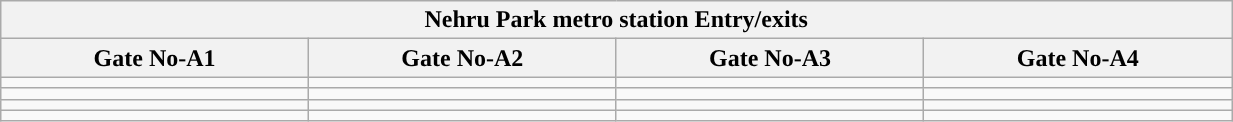<table class="wikitable" style="text-align: center;" width="65%">
<tr>
<th align="center" colspan="5" style="background:#"><span><strong>Nehru Park metro station Entry/exits </strong></span></th>
</tr>
<tr>
<th style="width:5%;">Gate No-A1</th>
<th style="width:5%;">Gate No-A2</th>
<th style="width:5%;">Gate No-A3</th>
<th style="width:5%;">Gate No-A4</th>
</tr>
<tr>
<td></td>
<td></td>
<td></td>
<td></td>
</tr>
<tr>
<td></td>
<td></td>
<td></td>
<td></td>
</tr>
<tr>
<td></td>
<td></td>
<td></td>
<td></td>
</tr>
<tr>
<td></td>
<td></td>
<td></td>
<td></td>
</tr>
</table>
